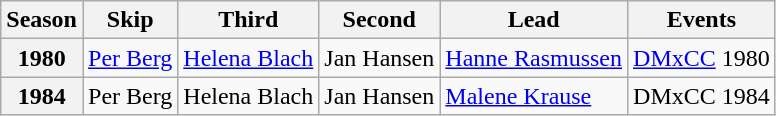<table class="wikitable">
<tr>
<th scope="col">Season</th>
<th scope="col">Skip</th>
<th scope="col">Third</th>
<th scope="col">Second</th>
<th scope="col">Lead</th>
<th scope="col">Events</th>
</tr>
<tr>
<th scope="row">1980</th>
<td><a href='#'>Per Berg</a></td>
<td><a href='#'>Helena Blach</a></td>
<td>Jan Hansen</td>
<td><a href='#'>Hanne Rasmussen</a></td>
<td><a href='#'>DMxCC</a> 1980 </td>
</tr>
<tr>
<th scope="row">1984</th>
<td>Per Berg</td>
<td>Helena Blach</td>
<td>Jan Hansen</td>
<td><a href='#'>Malene Krause</a></td>
<td>DMxCC 1984 </td>
</tr>
</table>
